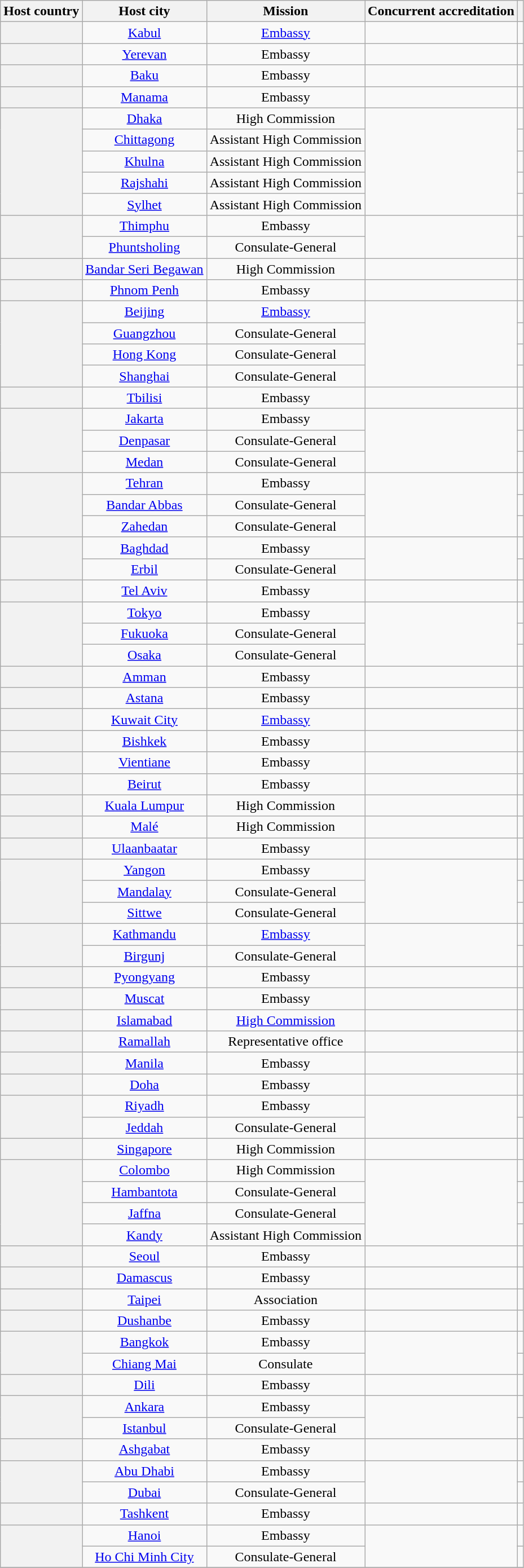<table class="wikitable plainrowheaders" style="text-align:center;">
<tr>
<th scope="col">Host country</th>
<th scope="col">Host city</th>
<th scope="col">Mission</th>
<th scope="col">Concurrent accreditation</th>
<th scope="col"></th>
</tr>
<tr>
<th scope="row"></th>
<td><a href='#'>Kabul</a></td>
<td><a href='#'>Embassy</a></td>
<td></td>
<td></td>
</tr>
<tr>
<th scope="row"></th>
<td><a href='#'>Yerevan</a></td>
<td>Embassy</td>
<td></td>
<td></td>
</tr>
<tr>
<th scope="row"></th>
<td><a href='#'>Baku</a></td>
<td>Embassy</td>
<td></td>
<td></td>
</tr>
<tr>
<th scope="row"></th>
<td><a href='#'>Manama</a></td>
<td>Embassy</td>
<td></td>
<td></td>
</tr>
<tr>
<th scope="row" rowspan="5"></th>
<td><a href='#'>Dhaka</a></td>
<td>High Commission</td>
<td rowspan="5"></td>
<td></td>
</tr>
<tr>
<td><a href='#'>Chittagong</a></td>
<td>Assistant High Commission</td>
<td></td>
</tr>
<tr>
<td><a href='#'>Khulna</a></td>
<td>Assistant High Commission</td>
<td></td>
</tr>
<tr>
<td><a href='#'>Rajshahi</a></td>
<td>Assistant High Commission</td>
<td></td>
</tr>
<tr>
<td><a href='#'>Sylhet</a></td>
<td>Assistant High Commission</td>
<td></td>
</tr>
<tr>
<th scope="row" rowspan="2"></th>
<td><a href='#'>Thimphu</a></td>
<td>Embassy</td>
<td rowspan="2"></td>
<td></td>
</tr>
<tr>
<td><a href='#'>Phuntsholing</a></td>
<td>Consulate-General</td>
<td></td>
</tr>
<tr>
<th scope="row"></th>
<td><a href='#'>Bandar Seri Begawan</a></td>
<td>High Commission</td>
<td></td>
<td></td>
</tr>
<tr>
<th scope="row"></th>
<td><a href='#'>Phnom Penh</a></td>
<td>Embassy</td>
<td></td>
<td></td>
</tr>
<tr>
<th scope="row" rowspan="4"></th>
<td><a href='#'>Beijing</a></td>
<td><a href='#'>Embassy</a></td>
<td rowspan="4"></td>
<td></td>
</tr>
<tr>
<td><a href='#'>Guangzhou</a></td>
<td>Consulate-General</td>
<td></td>
</tr>
<tr>
<td><a href='#'>Hong Kong</a></td>
<td>Consulate-General</td>
<td></td>
</tr>
<tr>
<td><a href='#'>Shanghai</a></td>
<td>Consulate-General</td>
<td></td>
</tr>
<tr>
<th scope="row"></th>
<td><a href='#'>Tbilisi</a></td>
<td>Embassy</td>
<td></td>
<td></td>
</tr>
<tr>
<th scope="row" rowspan="3"></th>
<td><a href='#'>Jakarta</a></td>
<td>Embassy</td>
<td rowspan="3"></td>
<td></td>
</tr>
<tr>
<td><a href='#'>Denpasar</a></td>
<td>Consulate-General</td>
<td></td>
</tr>
<tr>
<td><a href='#'>Medan</a></td>
<td>Consulate-General</td>
<td></td>
</tr>
<tr>
<th scope="row"  rowspan="3"></th>
<td><a href='#'>Tehran</a></td>
<td>Embassy</td>
<td rowspan="3"></td>
<td></td>
</tr>
<tr>
<td><a href='#'>Bandar Abbas</a></td>
<td>Consulate-General</td>
<td></td>
</tr>
<tr>
<td><a href='#'>Zahedan</a></td>
<td>Consulate-General</td>
<td></td>
</tr>
<tr>
<th scope="row" rowspan="2"></th>
<td><a href='#'>Baghdad</a></td>
<td>Embassy</td>
<td rowspan="2"></td>
<td></td>
</tr>
<tr>
<td><a href='#'>Erbil</a></td>
<td>Consulate-General</td>
<td></td>
</tr>
<tr>
<th scope="row"></th>
<td><a href='#'>Tel Aviv</a></td>
<td>Embassy</td>
<td></td>
<td></td>
</tr>
<tr>
<th scope="row" rowspan="3"></th>
<td><a href='#'>Tokyo</a></td>
<td>Embassy</td>
<td rowspan="3"></td>
<td></td>
</tr>
<tr>
<td><a href='#'>Fukuoka</a></td>
<td>Consulate-General</td>
<td></td>
</tr>
<tr>
<td><a href='#'>Osaka</a></td>
<td>Consulate-General</td>
<td></td>
</tr>
<tr>
<th scope="row"></th>
<td><a href='#'>Amman</a></td>
<td>Embassy</td>
<td></td>
<td></td>
</tr>
<tr>
<th scope="row"></th>
<td><a href='#'>Astana</a></td>
<td>Embassy</td>
<td></td>
<td></td>
</tr>
<tr>
<th scope="row"></th>
<td><a href='#'>Kuwait City</a></td>
<td><a href='#'>Embassy</a></td>
<td></td>
<td></td>
</tr>
<tr>
<th scope="row"></th>
<td><a href='#'>Bishkek</a></td>
<td>Embassy</td>
<td></td>
<td></td>
</tr>
<tr>
<th scope="row"></th>
<td><a href='#'>Vientiane</a></td>
<td>Embassy</td>
<td></td>
<td></td>
</tr>
<tr>
<th scope="row"></th>
<td><a href='#'>Beirut</a></td>
<td>Embassy</td>
<td></td>
<td></td>
</tr>
<tr>
<th scope="row"></th>
<td><a href='#'>Kuala Lumpur</a></td>
<td>High Commission</td>
<td></td>
<td></td>
</tr>
<tr>
<th scope="row"></th>
<td><a href='#'>Malé</a></td>
<td>High Commission</td>
<td></td>
<td></td>
</tr>
<tr>
<th scope="row"></th>
<td><a href='#'>Ulaanbaatar</a></td>
<td>Embassy</td>
<td></td>
<td></td>
</tr>
<tr>
<th scope="row" rowspan="3"></th>
<td><a href='#'>Yangon</a></td>
<td>Embassy</td>
<td rowspan="3"></td>
<td></td>
</tr>
<tr>
<td><a href='#'>Mandalay</a></td>
<td>Consulate-General</td>
<td></td>
</tr>
<tr>
<td><a href='#'>Sittwe</a></td>
<td>Consulate-General</td>
<td></td>
</tr>
<tr>
<th scope="row" rowspan="2"></th>
<td><a href='#'>Kathmandu</a></td>
<td><a href='#'>Embassy</a></td>
<td rowspan="2"></td>
<td></td>
</tr>
<tr>
<td><a href='#'>Birgunj</a></td>
<td>Consulate-General</td>
<td></td>
</tr>
<tr>
<th scope="row"></th>
<td><a href='#'>Pyongyang</a></td>
<td>Embassy</td>
<td></td>
<td></td>
</tr>
<tr>
<th scope="row"></th>
<td><a href='#'>Muscat</a></td>
<td>Embassy</td>
<td></td>
<td></td>
</tr>
<tr>
<th scope="row"></th>
<td><a href='#'>Islamabad</a></td>
<td><a href='#'>High Commission</a></td>
<td></td>
<td></td>
</tr>
<tr>
<th scope="row"></th>
<td><a href='#'>Ramallah</a></td>
<td>Representative office</td>
<td></td>
<td></td>
</tr>
<tr>
<th scope="row"></th>
<td><a href='#'>Manila</a></td>
<td>Embassy</td>
<td></td>
<td></td>
</tr>
<tr>
<th scope="row"></th>
<td><a href='#'>Doha</a></td>
<td>Embassy</td>
<td></td>
<td></td>
</tr>
<tr>
<th scope="row" rowspan="2"></th>
<td><a href='#'>Riyadh</a></td>
<td>Embassy</td>
<td rowspan="2"></td>
<td></td>
</tr>
<tr>
<td><a href='#'>Jeddah</a></td>
<td>Consulate-General</td>
<td></td>
</tr>
<tr>
<th scope="row"></th>
<td><a href='#'>Singapore</a></td>
<td>High Commission</td>
<td></td>
<td></td>
</tr>
<tr>
<th scope="row" rowspan="4"></th>
<td><a href='#'>Colombo</a></td>
<td>High Commission</td>
<td rowspan="4"></td>
<td></td>
</tr>
<tr>
<td><a href='#'>Hambantota</a></td>
<td>Consulate-General</td>
<td></td>
</tr>
<tr>
<td><a href='#'>Jaffna</a></td>
<td>Consulate-General</td>
<td></td>
</tr>
<tr>
<td><a href='#'>Kandy</a></td>
<td>Assistant High Commission</td>
<td></td>
</tr>
<tr>
<th scope="row"></th>
<td><a href='#'>Seoul</a></td>
<td>Embassy</td>
<td></td>
<td></td>
</tr>
<tr>
<th scope="row"></th>
<td><a href='#'>Damascus</a></td>
<td>Embassy</td>
<td></td>
<td></td>
</tr>
<tr>
<th scope="row"></th>
<td><a href='#'>Taipei</a></td>
<td>Association</td>
<td></td>
<td></td>
</tr>
<tr>
<th scope="row"></th>
<td><a href='#'>Dushanbe</a></td>
<td>Embassy</td>
<td></td>
<td></td>
</tr>
<tr>
<th scope="row" rowspan="2"></th>
<td><a href='#'>Bangkok</a></td>
<td>Embassy</td>
<td rowspan="2"></td>
<td></td>
</tr>
<tr>
<td><a href='#'>Chiang Mai</a></td>
<td>Consulate</td>
<td></td>
</tr>
<tr>
<th scope="row"></th>
<td><a href='#'>Dili</a></td>
<td>Embassy</td>
<td></td>
<td></td>
</tr>
<tr>
<th scope="row" rowspan="2"></th>
<td><a href='#'>Ankara</a></td>
<td>Embassy</td>
<td rowspan="2"></td>
<td></td>
</tr>
<tr>
<td><a href='#'>Istanbul</a></td>
<td>Consulate-General</td>
<td></td>
</tr>
<tr>
<th scope="row"></th>
<td><a href='#'>Ashgabat</a></td>
<td>Embassy</td>
<td></td>
<td></td>
</tr>
<tr>
<th scope="row" rowspan="2"></th>
<td><a href='#'>Abu Dhabi</a></td>
<td>Embassy</td>
<td rowspan="2"></td>
<td></td>
</tr>
<tr>
<td><a href='#'>Dubai</a></td>
<td>Consulate-General</td>
<td></td>
</tr>
<tr>
<th scope="row"></th>
<td><a href='#'>Tashkent</a></td>
<td>Embassy</td>
<td></td>
<td></td>
</tr>
<tr>
<th scope="row" rowspan="2"></th>
<td><a href='#'>Hanoi</a></td>
<td>Embassy</td>
<td rowspan="2"></td>
<td></td>
</tr>
<tr>
<td><a href='#'>Ho Chi Minh City</a></td>
<td>Consulate-General</td>
<td></td>
</tr>
<tr>
</tr>
</table>
